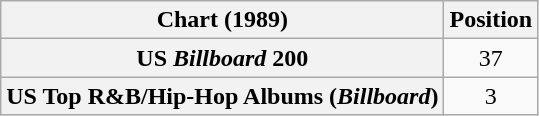<table class="wikitable sortable plainrowheaders" style="text-align:center">
<tr>
<th scope="col">Chart (1989)</th>
<th scope="col">Position</th>
</tr>
<tr>
<th scope="row">US <em>Billboard</em> 200</th>
<td>37</td>
</tr>
<tr>
<th scope="row">US Top R&B/Hip-Hop Albums (<em>Billboard</em>)</th>
<td>3</td>
</tr>
</table>
